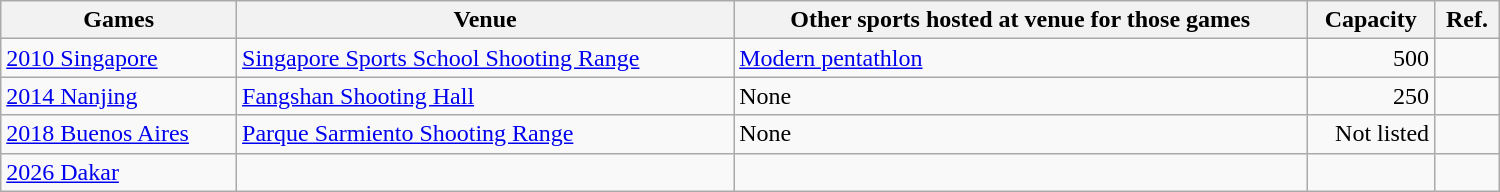<table class="wikitable sortable" width="1000px">
<tr>
<th>Games</th>
<th>Venue</th>
<th>Other sports hosted at venue for those games</th>
<th>Capacity</th>
<th>Ref.</th>
</tr>
<tr>
<td><a href='#'>2010 Singapore</a></td>
<td><a href='#'>Singapore Sports School Shooting Range</a></td>
<td><a href='#'>Modern pentathlon</a></td>
<td align="right">500</td>
<td align="center"></td>
</tr>
<tr>
<td><a href='#'>2014 Nanjing</a></td>
<td><a href='#'>Fangshan Shooting Hall</a></td>
<td>None</td>
<td align="right">250</td>
<td align="center"></td>
</tr>
<tr>
<td><a href='#'>2018 Buenos Aires</a></td>
<td><a href='#'>Parque Sarmiento Shooting Range</a></td>
<td>None</td>
<td align="right">Not listed</td>
<td align="center"></td>
</tr>
<tr>
<td><a href='#'>2026 Dakar</a></td>
<td></td>
<td></td>
<td align="right"></td>
<td align="center"></td>
</tr>
</table>
